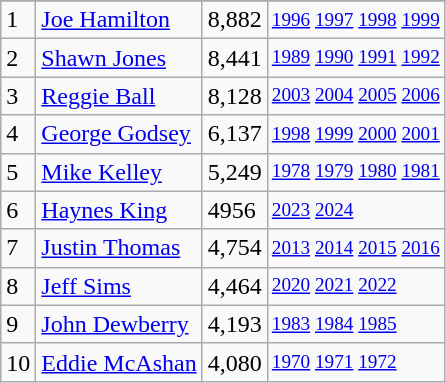<table class="wikitable">
<tr>
</tr>
<tr>
<td>1</td>
<td><a href='#'>Joe Hamilton</a></td>
<td>8,882</td>
<td style="font-size:80%;"><a href='#'>1996</a> <a href='#'>1997</a> <a href='#'>1998</a> <a href='#'>1999</a></td>
</tr>
<tr>
<td>2</td>
<td><a href='#'>Shawn Jones</a></td>
<td>8,441</td>
<td style="font-size:80%;"><a href='#'>1989</a> <a href='#'>1990</a> <a href='#'>1991</a> <a href='#'>1992</a></td>
</tr>
<tr>
<td>3</td>
<td><a href='#'>Reggie Ball</a></td>
<td>8,128</td>
<td style="font-size:80%;"><a href='#'>2003</a> <a href='#'>2004</a> <a href='#'>2005</a> <a href='#'>2006</a></td>
</tr>
<tr>
<td>4</td>
<td><a href='#'>George Godsey</a></td>
<td>6,137</td>
<td style="font-size:80%;"><a href='#'>1998</a> <a href='#'>1999</a> <a href='#'>2000</a> <a href='#'>2001</a></td>
</tr>
<tr>
<td>5</td>
<td><a href='#'>Mike Kelley</a></td>
<td>5,249</td>
<td style="font-size:80%;"><a href='#'>1978</a> <a href='#'>1979</a> <a href='#'>1980</a> <a href='#'>1981</a></td>
</tr>
<tr>
<td>6</td>
<td><a href='#'>Haynes King</a></td>
<td>4956</td>
<td style="font-size:80%;"><a href='#'>2023</a> <a href='#'>2024</a></td>
</tr>
<tr>
<td>7</td>
<td><a href='#'>Justin Thomas</a></td>
<td>4,754</td>
<td style="font-size:80%;"><a href='#'>2013</a> <a href='#'>2014</a> <a href='#'>2015</a> <a href='#'>2016</a></td>
</tr>
<tr>
<td>8</td>
<td><a href='#'>Jeff Sims</a></td>
<td>4,464</td>
<td style="font-size:80%;"><a href='#'>2020</a> <a href='#'>2021</a> <a href='#'>2022</a></td>
</tr>
<tr>
<td>9</td>
<td><a href='#'>John Dewberry</a></td>
<td>4,193</td>
<td style="font-size:80%;"><a href='#'>1983</a> <a href='#'>1984</a> <a href='#'>1985</a></td>
</tr>
<tr>
<td>10</td>
<td><a href='#'>Eddie McAshan</a></td>
<td>4,080</td>
<td style="font-size:80%;"><a href='#'>1970</a> <a href='#'>1971</a> <a href='#'>1972</a></td>
</tr>
</table>
